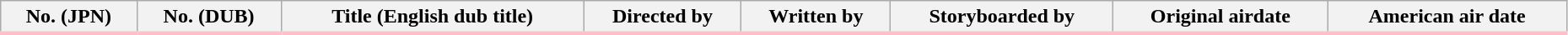<table class="wikitable sortable" style="width: 98%;" cellpadding="0" cellspacing="0">
<tr>
<th style="border-bottom:3px solid pink">No. (JPN)</th>
<th style="border-bottom:3px solid pink">No. (DUB)</th>
<th style="border-bottom:3px solid pink">Title (English dub title)</th>
<th style="border-bottom:3px solid pink">Directed by</th>
<th style="border-bottom:3px solid pink">Written by</th>
<th style="border-bottom:3px solid pink">Storyboarded by</th>
<th style="border-bottom:3px solid pink">Original airdate</th>
<th style="border-bottom:3px solid pink">American air date<br>




















</th>
</tr>
</table>
